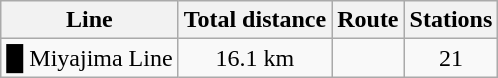<table class="wikitable">
<tr>
<th scope="col">Line</th>
<th scope="col">Total distance</th>
<th scope="col">Route</th>
<th scope="col">Stations</th>
</tr>
<tr align=center>
<td align="left"><span>█</span> Miyajima Line</td>
<td>16.1 km</td>
<td></td>
<td>21</td>
</tr>
</table>
